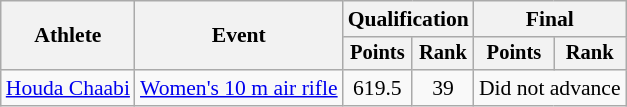<table class="wikitable" style="font-size:90%">
<tr>
<th rowspan="2">Athlete</th>
<th rowspan="2">Event</th>
<th colspan=2>Qualification</th>
<th colspan=2>Final</th>
</tr>
<tr style="font-size:95%">
<th>Points</th>
<th>Rank</th>
<th>Points</th>
<th>Rank</th>
</tr>
<tr align=center>
<td align=left><a href='#'>Houda Chaabi</a></td>
<td align=left><a href='#'>Women's 10 m air rifle</a></td>
<td>619.5</td>
<td>39</td>
<td colspan=2>Did not advance</td>
</tr>
</table>
